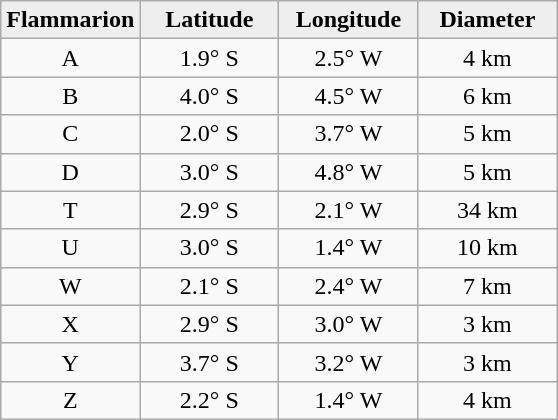<table class="wikitable">
<tr>
<th width="25%" style="background:#eeeeee;">Flammarion</th>
<th width="25%" style="background:#eeeeee;">Latitude</th>
<th width="25%" style="background:#eeeeee;">Longitude</th>
<th width="25%" style="background:#eeeeee;">Diameter</th>
</tr>
<tr>
<td align="center">A</td>
<td align="center">1.9° S</td>
<td align="center">2.5° W</td>
<td align="center">4 km</td>
</tr>
<tr>
<td align="center">B</td>
<td align="center">4.0° S</td>
<td align="center">4.5° W</td>
<td align="center">6 km</td>
</tr>
<tr>
<td align="center">C</td>
<td align="center">2.0° S</td>
<td align="center">3.7° W</td>
<td align="center">5 km</td>
</tr>
<tr>
<td align="center">D</td>
<td align="center">3.0° S</td>
<td align="center">4.8° W</td>
<td align="center">5 km</td>
</tr>
<tr>
<td align="center">T</td>
<td align="center">2.9° S</td>
<td align="center">2.1° W</td>
<td align="center">34 km</td>
</tr>
<tr>
<td align="center">U</td>
<td align="center">3.0° S</td>
<td align="center">1.4° W</td>
<td align="center">10 km</td>
</tr>
<tr>
<td align="center">W</td>
<td align="center">2.1° S</td>
<td align="center">2.4° W</td>
<td align="center">7 km</td>
</tr>
<tr>
<td align="center">X</td>
<td align="center">2.9° S</td>
<td align="center">3.0° W</td>
<td align="center">3 km</td>
</tr>
<tr>
<td align="center">Y</td>
<td align="center">3.7° S</td>
<td align="center">3.2° W</td>
<td align="center">3 km</td>
</tr>
<tr>
<td align="center">Z</td>
<td align="center">2.2° S</td>
<td align="center">1.4° W</td>
<td align="center">4 km</td>
</tr>
</table>
